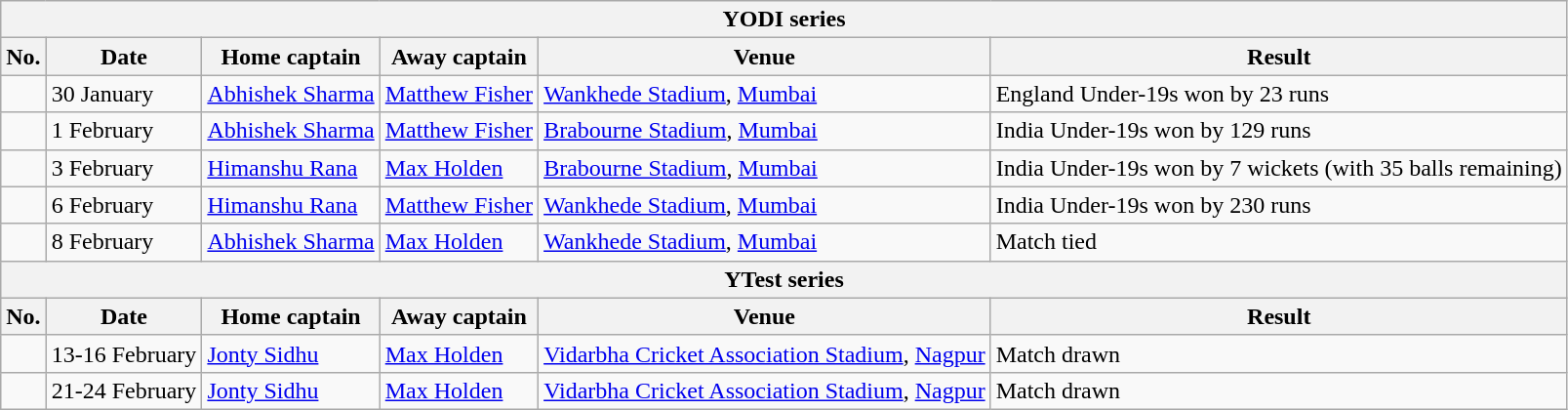<table class="wikitable">
<tr>
<th colspan="6">YODI series</th>
</tr>
<tr>
<th>No.</th>
<th>Date</th>
<th>Home captain</th>
<th>Away captain</th>
<th>Venue</th>
<th>Result</th>
</tr>
<tr>
<td></td>
<td>30 January</td>
<td><a href='#'>Abhishek Sharma</a></td>
<td><a href='#'>Matthew Fisher</a></td>
<td><a href='#'>Wankhede Stadium</a>, <a href='#'>Mumbai</a></td>
<td>England Under-19s won by 23 runs</td>
</tr>
<tr>
<td></td>
<td>1 February</td>
<td><a href='#'>Abhishek Sharma</a></td>
<td><a href='#'>Matthew Fisher</a></td>
<td><a href='#'>Brabourne Stadium</a>, <a href='#'>Mumbai</a></td>
<td>India Under-19s won by 129 runs</td>
</tr>
<tr>
<td></td>
<td>3 February</td>
<td><a href='#'>Himanshu Rana</a></td>
<td><a href='#'>Max Holden</a></td>
<td><a href='#'>Brabourne Stadium</a>, <a href='#'>Mumbai</a></td>
<td>India Under-19s won by 7 wickets (with 35 balls remaining)</td>
</tr>
<tr>
<td></td>
<td>6 February</td>
<td><a href='#'>Himanshu Rana</a></td>
<td><a href='#'>Matthew Fisher</a></td>
<td><a href='#'>Wankhede Stadium</a>, <a href='#'>Mumbai</a></td>
<td>India Under-19s won by 230 runs</td>
</tr>
<tr>
<td></td>
<td>8 February</td>
<td><a href='#'>Abhishek Sharma</a></td>
<td><a href='#'>Max Holden</a></td>
<td><a href='#'>Wankhede Stadium</a>, <a href='#'>Mumbai</a></td>
<td>Match tied</td>
</tr>
<tr>
<th colspan="6">YTest series</th>
</tr>
<tr>
<th>No.</th>
<th>Date</th>
<th>Home captain</th>
<th>Away captain</th>
<th>Venue</th>
<th>Result</th>
</tr>
<tr>
<td></td>
<td>13-16 February</td>
<td><a href='#'>Jonty Sidhu</a></td>
<td><a href='#'>Max Holden</a></td>
<td><a href='#'>Vidarbha Cricket Association Stadium</a>, <a href='#'>Nagpur</a></td>
<td>Match drawn</td>
</tr>
<tr>
<td></td>
<td>21-24 February</td>
<td><a href='#'>Jonty Sidhu</a></td>
<td><a href='#'>Max Holden</a></td>
<td><a href='#'>Vidarbha Cricket Association Stadium</a>, <a href='#'>Nagpur</a></td>
<td>Match drawn</td>
</tr>
</table>
